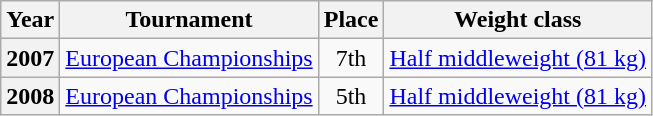<table class=wikitable>
<tr>
<th>Year</th>
<th>Tournament</th>
<th>Place</th>
<th>Weight class</th>
</tr>
<tr>
<th>2007</th>
<td><a href='#'>European Championships</a></td>
<td align=center>7th</td>
<td><a href='#'>Half middleweight (81 kg)</a></td>
</tr>
<tr>
<th>2008</th>
<td><a href='#'>European Championships</a></td>
<td align=center>5th</td>
<td><a href='#'>Half middleweight (81 kg)</a></td>
</tr>
</table>
